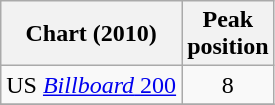<table class="wikitable sortable">
<tr>
<th align="left">Chart (2010)</th>
<th align="left">Peak<br>position</th>
</tr>
<tr>
<td align="left">US <a href='#'><em>Billboard</em> 200</a></td>
<td style="text-align:center;">8</td>
</tr>
<tr>
</tr>
</table>
